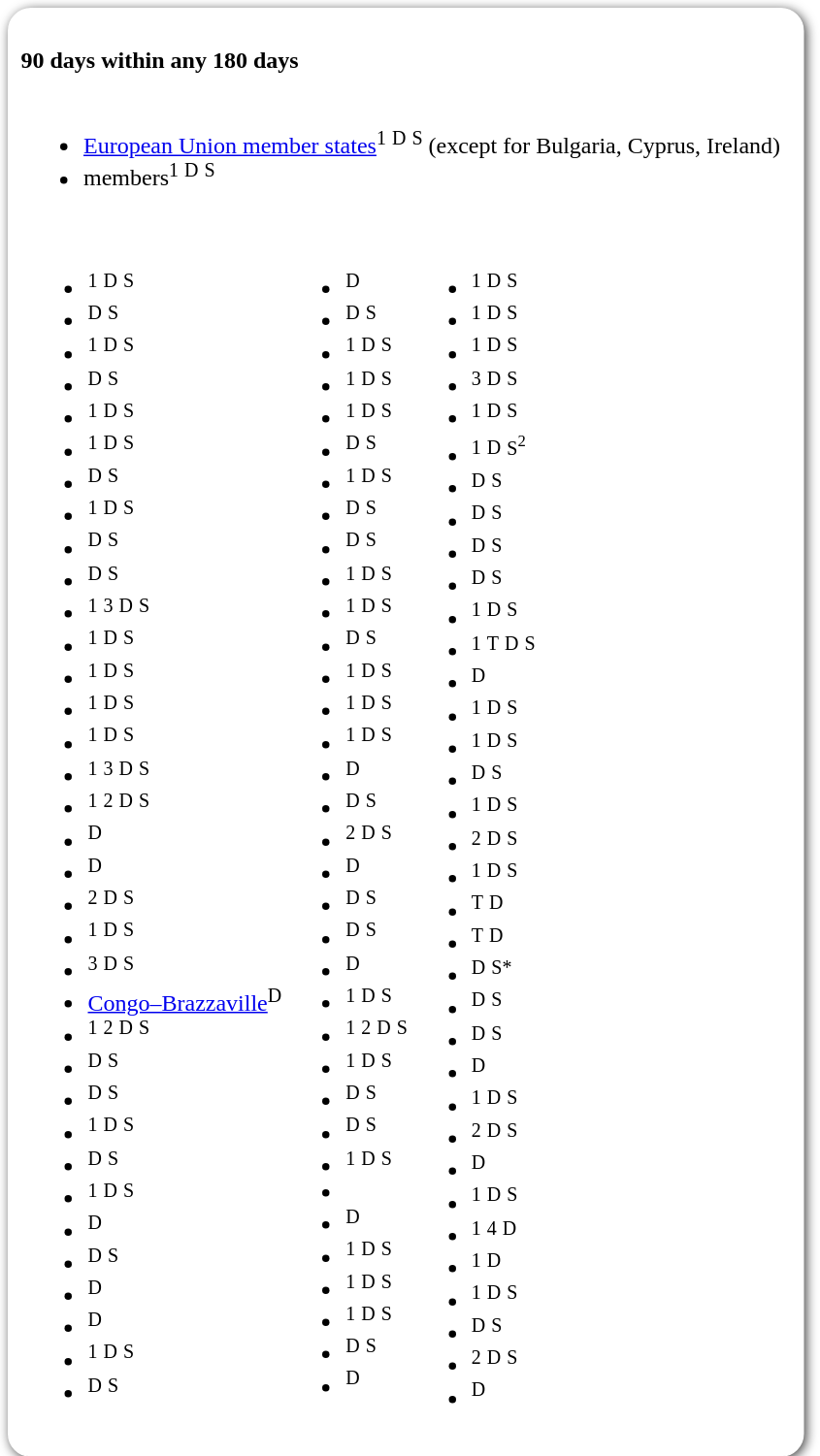<table style=" border-radius:1em; box-shadow: 0.1em 0.1em 0.5em rgba(0,0,0,0.75); background-color: white; border: 1px solid white; padding: 5px;">
<tr style="vertical-align:top;">
<td><br><strong>90 days within any 180 days</strong><table>
<tr>
<td><br><ul><li> <a href='#'>European Union member states</a><sup>1</sup> <sup>D</sup> <sup>S</sup> (except for Bulgaria, Cyprus, Ireland)</li><li> members<sup>1</sup> <sup>D</sup> <sup>S</sup></li></ul><table>
<tr>
<td valign="top"><br><ul><li><sup>1</sup> <sup>D</sup> <sup>S</sup></li><li><sup>D</sup> <sup>S</sup></li><li><sup>1</sup> <sup>D</sup> <sup>S</sup></li><li> <sup>D</sup> <sup>S</sup></li><li><sup>1</sup> <sup>D</sup> <sup>S</sup></li><li><sup>1</sup> <sup>D</sup> <sup>S</sup></li><li><sup>D</sup> <sup>S</sup></li><li><sup>1</sup> <sup>D</sup> <sup>S</sup></li><li><sup>D</sup> <sup>S</sup></li><li><sup>D</sup> <sup>S</sup></li><li><sup>1</sup> <sup>3</sup> <sup>D</sup> <sup>S</sup></li><li><sup>1</sup> <sup>D</sup> <sup>S</sup></li><li><sup>1</sup> <sup>D</sup> <sup>S</sup></li><li><sup>1</sup> <sup>D</sup> <sup>S</sup></li><li><sup>1</sup> <sup>D</sup> <sup>S</sup></li><li><sup>1</sup> <sup>3</sup> <sup>D</sup> <sup>S</sup></li><li><sup>1</sup> <sup>2</sup> <sup>D</sup> <sup>S</sup></li><li><sup>D</sup></li><li><sup>D</sup></li><li><sup>2</sup> <sup>D</sup> <sup>S</sup></li><li><sup>1</sup> <sup>D</sup> <sup>S</sup></li><li><sup>3</sup> <sup>D</sup> <sup>S</sup></li><li> <a href='#'>Congo–Brazzaville</a><sup>D</sup></li><li><sup>1</sup> <sup>2</sup> <sup>D</sup> <sup>S</sup></li><li><sup>D</sup> <sup>S</sup></li><li><sup>D</sup> <sup>S</sup></li><li><sup>1</sup> <sup>D</sup> <sup>S</sup></li><li><sup>D</sup> <sup>S</sup></li><li><sup>1</sup> <sup>D</sup> <sup>S</sup></li><li><sup>D</sup></li><li><sup>D</sup> <sup>S</sup></li><li><sup>D</sup></li><li><sup>D</sup></li><li><sup>1</sup> <sup>D</sup> <sup>S</sup></li><li><sup>D</sup> <sup>S</sup></li></ul></td>
<td valign="top"><br><ul><li><sup>D</sup></li><li><sup>D</sup> <sup>S</sup></li><li><sup>1</sup> <sup>D</sup> <sup>S</sup></li><li><sup>1</sup> <sup>D</sup> <sup>S</sup></li><li><sup>1</sup> <sup>D</sup> <sup>S</sup></li><li><sup>D</sup> <sup>S</sup></li><li><sup>1</sup> <sup>D</sup> <sup>S</sup></li><li><sup>D</sup> <sup>S</sup></li><li><sup>D</sup> <sup>S</sup></li><li><sup>1</sup> <sup>D</sup> <sup>S</sup></li><li><sup>1</sup> <sup>D</sup> <sup>S</sup></li><li><sup>D</sup> <sup>S</sup></li><li><sup>1</sup> <sup>D</sup> <sup>S</sup></li><li><sup>1</sup> <sup>D</sup> <sup>S</sup></li><li><sup>1</sup> <sup>D</sup> <sup>S</sup></li><li><sup>D</sup></li><li><sup>D</sup> <sup>S</sup></li><li><sup>2</sup> <sup>D</sup> <sup>S</sup></li><li><sup>D</sup></li><li><sup>D</sup> <sup>S</sup></li><li><sup>D</sup> <sup>S</sup></li><li><sup>D</sup></li><li><sup>1</sup> <sup>D</sup> <sup>S</sup></li><li><sup>1</sup> <sup>2</sup> <sup>D</sup> <sup>S</sup></li><li><sup>1</sup> <sup>D</sup> <sup>S</sup></li><li><sup>D</sup> <sup>S</sup></li><li><sup>D</sup> <sup>S</sup></li><li><sup>1</sup> <sup>D</sup> <sup>S</sup></li><li></li><li><sup>D</sup></li><li><sup>1</sup> <sup>D</sup> <sup>S</sup></li><li><sup>1</sup> <sup>D</sup> <sup>S</sup></li><li><sup>1</sup> <sup>D</sup> <sup>S</sup></li><li><sup>D</sup> <sup>S</sup></li><li><sup>D</sup></li></ul></td>
<td valign="top"><br><ul><li><sup>1</sup> <sup>D</sup> <sup>S</sup></li><li><sup>1</sup> <sup>D</sup> <sup>S</sup></li><li><sup>1</sup> <sup>D</sup> <sup>S</sup></li><li><sup>3</sup> <sup>D</sup> <sup>S</sup></li><li><sup>1</sup> <sup>D</sup> <sup>S</sup></li><li><sup>1</sup> <sup>D</sup> <sup>S<sup>2</sup></sup></li><li><sup>D</sup> <sup>S</sup></li><li><sup>D</sup> <sup>S</sup></li><li><sup>D</sup> <sup>S</sup></li><li><sup>D</sup> <sup>S</sup></li><li><sup>1</sup> <sup>D</sup> <sup>S</sup></li><li><sup>1</sup> <sup>T</sup> <sup>D</sup> <sup>S</sup></li><li><sup>D</sup></li><li><sup>1</sup> <sup>D</sup> <sup>S</sup></li><li><sup>1</sup> <sup>D</sup> <sup>S</sup></li><li> <sup>D</sup> <sup>S</sup></li><li> <sup>1</sup> <sup>D</sup> <sup>S</sup></li><li><sup>2</sup> <sup>D</sup> <sup>S</sup></li><li><sup>1</sup> <sup>D</sup> <sup>S</sup></li><li><sup>T</sup> <sup>D</sup></li><li><sup>T</sup> <sup>D</sup></li><li><sup>D</sup> <sup>S*</sup></li><li><sup>D</sup> <sup>S</sup></li><li><sup>D</sup> <sup>S</sup></li><li> <sup>D</sup></li><li><sup>1</sup> <sup>D</sup> <sup>S</sup></li><li><sup>2</sup> <sup>D</sup> <sup>S</sup></li><li><sup>D</sup></li><li><sup>1</sup> <sup>D</sup> <sup>S</sup></li><li><sup>1</sup> <sup>4</sup> <sup>D</sup></li><li><sup>1</sup> <sup>D</sup></li><li><sup>1</sup> <sup>D</sup> <sup>S</sup></li><li><sup>D</sup> <sup>S</sup></li><li><sup>2</sup> <sup>D</sup> <sup>S</sup></li><li><sup>D</sup></li></ul></td>
<td></td>
</tr>
</table>
</td>
<td></td>
</tr>
</table>
</td>
</tr>
</table>
